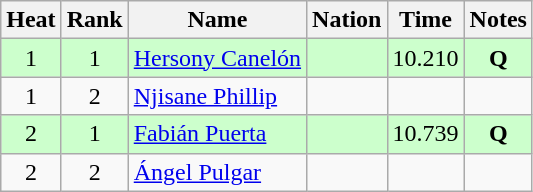<table class="wikitable sortable" style="text-align:center">
<tr>
<th>Heat</th>
<th>Rank</th>
<th>Name</th>
<th>Nation</th>
<th>Time</th>
<th>Notes</th>
</tr>
<tr bgcolor=ccffcc>
<td>1</td>
<td>1</td>
<td align=left><a href='#'>Hersony Canelón</a></td>
<td align=left></td>
<td>10.210</td>
<td><strong>Q</strong></td>
</tr>
<tr>
<td>1</td>
<td>2</td>
<td align=left><a href='#'>Njisane Phillip</a></td>
<td align=left></td>
<td></td>
<td></td>
</tr>
<tr bgcolor=ccffcc>
<td>2</td>
<td>1</td>
<td align=left><a href='#'>Fabián Puerta</a></td>
<td align=left></td>
<td>10.739</td>
<td><strong>Q</strong></td>
</tr>
<tr>
<td>2</td>
<td>2</td>
<td align=left><a href='#'>Ángel Pulgar</a></td>
<td align=left></td>
<td></td>
<td></td>
</tr>
</table>
